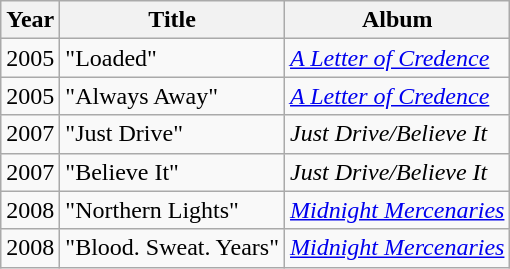<table class="wikitable">
<tr>
<th>Year</th>
<th>Title</th>
<th>Album</th>
</tr>
<tr>
<td>2005</td>
<td>"Loaded"</td>
<td><em><a href='#'>A Letter of Credence</a></em></td>
</tr>
<tr>
<td>2005</td>
<td>"Always Away"</td>
<td><em><a href='#'>A Letter of Credence</a></em></td>
</tr>
<tr>
<td>2007</td>
<td>"Just Drive"</td>
<td><em>Just Drive/Believe It</em></td>
</tr>
<tr>
<td>2007</td>
<td>"Believe It"</td>
<td><em>Just Drive/Believe It</em></td>
</tr>
<tr>
<td>2008</td>
<td>"Northern Lights"</td>
<td><em><a href='#'>Midnight Mercenaries</a></em></td>
</tr>
<tr>
<td>2008</td>
<td>"Blood. Sweat. Years"</td>
<td><em><a href='#'>Midnight Mercenaries</a></em></td>
</tr>
</table>
